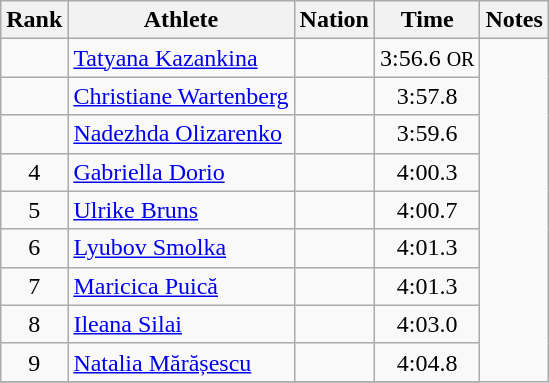<table class="wikitable sortable" style="text-align:center">
<tr>
<th>Rank</th>
<th>Athlete</th>
<th>Nation</th>
<th>Time</th>
<th>Notes</th>
</tr>
<tr>
<td></td>
<td align=left><a href='#'>Tatyana Kazankina</a></td>
<td align=left></td>
<td>3:56.6 <small>OR</small></td>
</tr>
<tr>
<td></td>
<td align=left><a href='#'>Christiane Wartenberg</a></td>
<td align=left></td>
<td>3:57.8</td>
</tr>
<tr>
<td></td>
<td align=left><a href='#'>Nadezhda Olizarenko</a></td>
<td align=left></td>
<td>3:59.6</td>
</tr>
<tr>
<td>4</td>
<td align=left><a href='#'>Gabriella Dorio</a></td>
<td align=left></td>
<td>4:00.3</td>
</tr>
<tr>
<td>5</td>
<td align=left><a href='#'>Ulrike Bruns</a></td>
<td align=left></td>
<td>4:00.7</td>
</tr>
<tr>
<td>6</td>
<td align=left><a href='#'>Lyubov Smolka</a></td>
<td align=left></td>
<td>4:01.3</td>
</tr>
<tr>
<td>7</td>
<td align=left><a href='#'>Maricica Puică</a></td>
<td align=left></td>
<td>4:01.3</td>
</tr>
<tr>
<td>8</td>
<td align=left><a href='#'>Ileana Silai</a></td>
<td align=left></td>
<td>4:03.0</td>
</tr>
<tr>
<td>9</td>
<td align=left><a href='#'>Natalia Mărășescu</a></td>
<td align=left></td>
<td>4:04.8</td>
</tr>
<tr>
</tr>
</table>
